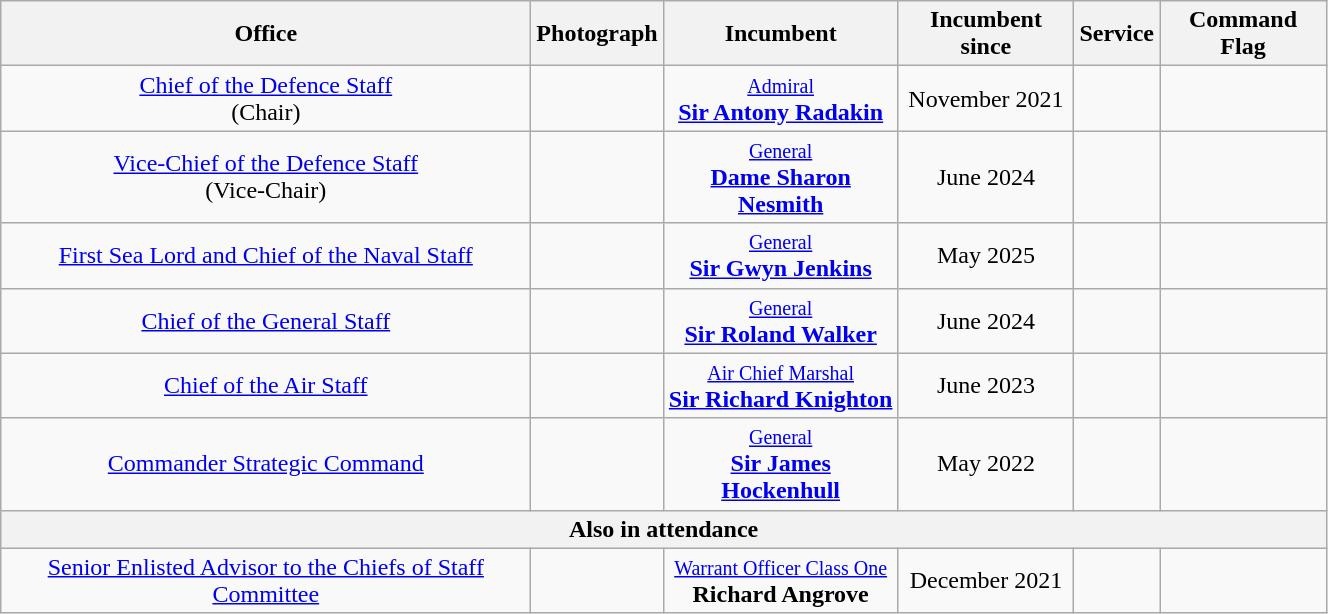<table class="wikitable" style="text-align:center; width:70%">
<tr>
<th>Office</th>
<th>Photograph</th>
<th>Incumbent</th>
<th>Incumbent since</th>
<th>Service</th>
<th>Command Flag</th>
</tr>
<tr>
<td><a href='#'>Chief of the Defence Staff</a><br>(Chair)</td>
<td></td>
<td><a href='#'><small>Admiral</small></a><br><a href='#'><strong>Sir Antony Radakin</strong></a><br><small></small></td>
<td>November 2021</td>
<td></td>
<td></td>
</tr>
<tr>
<td><a href='#'>Vice-Chief of the Defence Staff</a><br>(Vice-Chair)</td>
<td></td>
<td><a href='#'><small>General</small></a><br><a href='#'><strong>Dame Sharon Nesmith</strong></a><br><small></small></td>
<td>June 2024</td>
<td></td>
<td></td>
</tr>
<tr>
<td><a href='#'>First Sea Lord and Chief of the Naval Staff</a></td>
<td></td>
<td><a href='#'><small>General</small></a><br><a href='#'><strong>Sir Gwyn Jenkins</strong></a><br><small></small></td>
<td>May 2025</td>
<td></td>
<td></td>
</tr>
<tr>
<td><a href='#'>Chief of the General Staff</a></td>
<td></td>
<td><a href='#'><small>General</small></a><br><a href='#'><strong>Sir Roland Walker</strong></a><br><small></small></td>
<td>June 2024</td>
<td></td>
<td></td>
</tr>
<tr>
<td><a href='#'>Chief of the Air Staff</a></td>
<td></td>
<td><a href='#'><small>Air Chief Marshal</small></a><br><a href='#'><strong>Sir Richard Knighton</strong></a><br><small></small></td>
<td>June 2023</td>
<td></td>
<td></td>
</tr>
<tr>
<td><a href='#'>Commander Strategic Command</a></td>
<td></td>
<td><a href='#'><small>General</small></a><br><a href='#'><strong>Sir James Hockenhull</strong></a><br><small></small></td>
<td>May 2022</td>
<td></td>
<td></td>
</tr>
<tr>
<th colspan="6"><strong>Also in attendance</strong></th>
</tr>
<tr>
<td><a href='#'>Senior Enlisted Advisor to the Chiefs of Staff Committee</a></td>
<td></td>
<td><a href='#'><small>Warrant Officer Class One</small></a><br><strong>Richard Angrove</strong></td>
<td>December 2021</td>
<td></td>
<td></td>
</tr>
</table>
